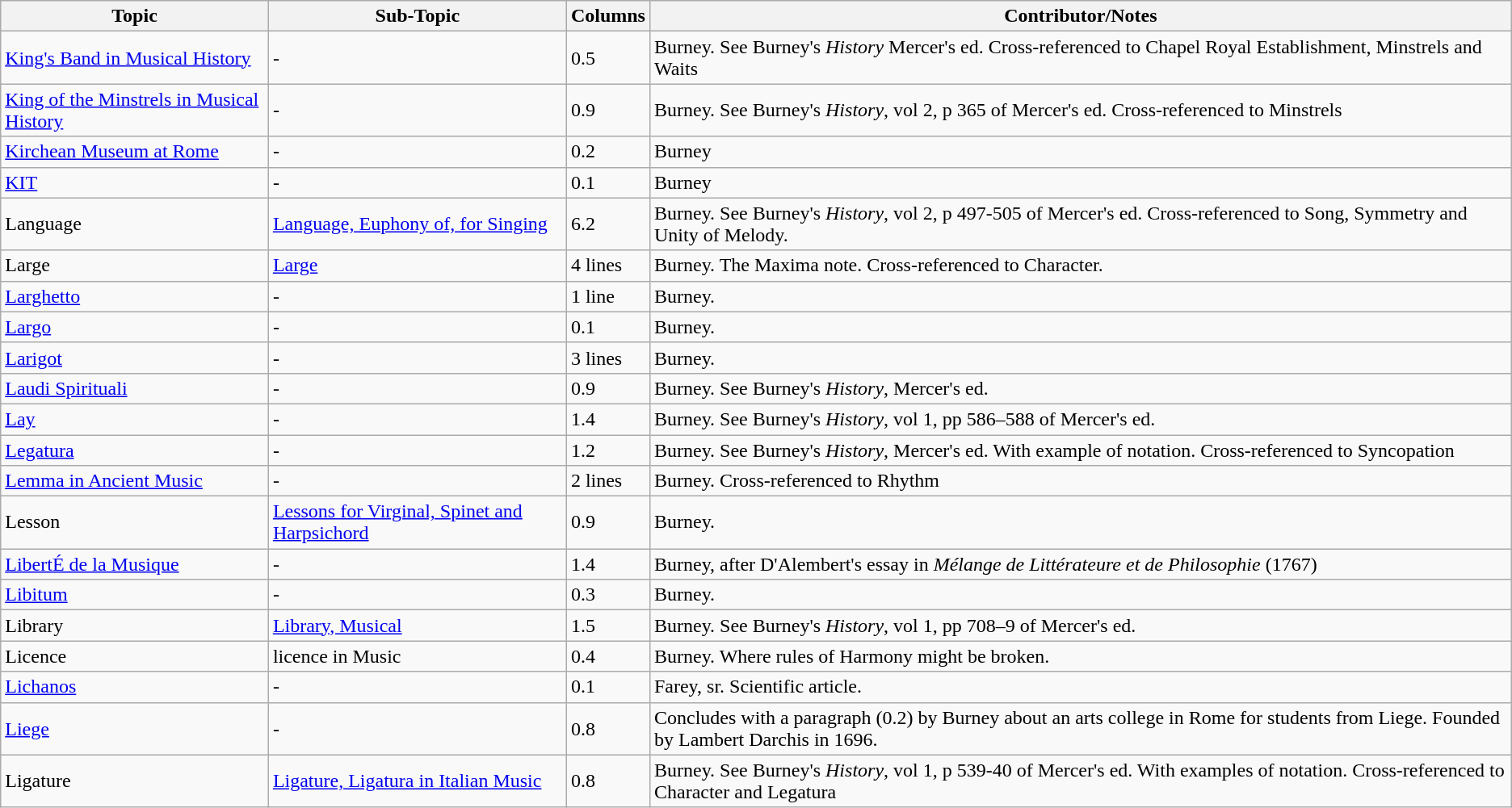<table class="wikitable">
<tr>
<th>Topic</th>
<th>Sub-Topic</th>
<th>Columns</th>
<th>Contributor/Notes</th>
</tr>
<tr>
<td><a href='#'>King's Band in Musical History</a></td>
<td>-</td>
<td>0.5</td>
<td>Burney. See Burney's <em>History</em> Mercer's ed. Cross-referenced to Chapel Royal Establishment, Minstrels and Waits</td>
</tr>
<tr |->
<td><a href='#'>King of the Minstrels in Musical History</a></td>
<td>-</td>
<td>0.9</td>
<td>Burney. See Burney's <em>History</em>, vol 2, p 365 of Mercer's ed. Cross-referenced to Minstrels</td>
</tr>
<tr>
<td><a href='#'>Kirchean Museum at Rome</a></td>
<td>-</td>
<td>0.2</td>
<td>Burney</td>
</tr>
<tr>
<td><a href='#'>KIT</a></td>
<td>-</td>
<td>0.1</td>
<td>Burney</td>
</tr>
<tr>
<td>Language</td>
<td><a href='#'>Language, Euphony of, for Singing</a></td>
<td>6.2</td>
<td>Burney. See Burney's <em>History</em>, vol 2, p 497-505 of Mercer's ed. Cross-referenced to Song, Symmetry and Unity of Melody.</td>
</tr>
<tr>
<td>Large</td>
<td><a href='#'>Large</a></td>
<td>4 lines</td>
<td>Burney. The Maxima note. Cross-referenced to Character.</td>
</tr>
<tr>
<td><a href='#'>Larghetto</a></td>
<td>-</td>
<td>1 line</td>
<td>Burney.</td>
</tr>
<tr>
<td><a href='#'>Largo</a></td>
<td>-</td>
<td>0.1</td>
<td>Burney.</td>
</tr>
<tr>
<td><a href='#'>Larigot</a></td>
<td>-</td>
<td>3 lines</td>
<td>Burney.</td>
</tr>
<tr>
<td><a href='#'>Laudi Spirituali</a></td>
<td>-</td>
<td>0.9</td>
<td>Burney. See Burney's <em>History</em>, Mercer's ed.</td>
</tr>
<tr>
<td><a href='#'>Lay</a></td>
<td>-</td>
<td>1.4</td>
<td>Burney. See Burney's <em>History</em>, vol 1, pp 586–588 of Mercer's ed.</td>
</tr>
<tr>
<td><a href='#'>Legatura</a></td>
<td>-</td>
<td>1.2</td>
<td>Burney. See Burney's <em>History</em>, Mercer's ed. With example of notation. Cross-referenced to Syncopation</td>
</tr>
<tr>
<td><a href='#'>Lemma in Ancient Music</a></td>
<td>-</td>
<td>2 lines</td>
<td>Burney. Cross-referenced to Rhythm</td>
</tr>
<tr>
<td>Lesson</td>
<td><a href='#'>Lessons for Virginal, Spinet and Harpsichord</a></td>
<td>0.9</td>
<td>Burney.</td>
</tr>
<tr>
<td><a href='#'>LibertÉ de la Musique</a></td>
<td>-</td>
<td>1.4</td>
<td>Burney, after D'Alembert's essay in <em>Mélange de Littérateure et de Philosophie</em> (1767)</td>
</tr>
<tr>
<td><a href='#'>Libitum</a></td>
<td>-</td>
<td>0.3</td>
<td>Burney.</td>
</tr>
<tr>
<td>Library</td>
<td><a href='#'>Library, Musical</a></td>
<td>1.5</td>
<td>Burney. See Burney's <em>History</em>, vol 1, pp 708–9 of Mercer's ed.</td>
</tr>
<tr>
<td>Licence</td>
<td>licence in Music</td>
<td>0.4</td>
<td>Burney. Where rules of Harmony might be broken.</td>
</tr>
<tr>
<td><a href='#'>Lichanos</a></td>
<td>-</td>
<td>0.1</td>
<td>Farey, sr. Scientific article.</td>
</tr>
<tr>
<td><a href='#'>Liege</a></td>
<td>-</td>
<td>0.8</td>
<td>Concludes with a paragraph (0.2) by Burney about an arts college in Rome for students from Liege. Founded by Lambert Darchis in 1696.</td>
</tr>
<tr>
<td>Ligature</td>
<td><a href='#'>Ligature, Ligatura in Italian Music</a></td>
<td>0.8</td>
<td>Burney. See Burney's <em>History</em>, vol 1, p 539-40 of Mercer's ed. With examples of notation. Cross-referenced to Character and Legatura</td>
</tr>
</table>
